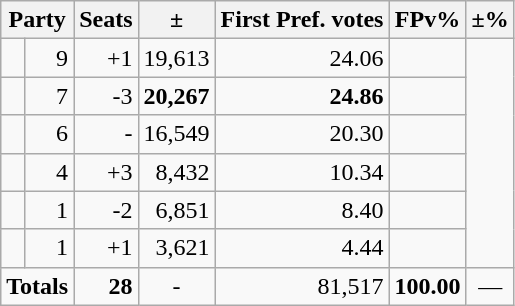<table class=wikitable>
<tr>
<th colspan=2 align=center>Party</th>
<th valign=top>Seats</th>
<th valign=top>±</th>
<th valign=top>First Pref. votes</th>
<th valign=top>FPv%</th>
<th valign=top>±%</th>
</tr>
<tr>
<td></td>
<td align=right>9</td>
<td align=right>+1</td>
<td align=right>19,613</td>
<td align=right>24.06</td>
<td align=right></td>
</tr>
<tr>
<td></td>
<td align=right>7</td>
<td align=right>-3</td>
<td align=right><strong>20,267</strong></td>
<td align=right><strong>24.86</strong></td>
<td align=right></td>
</tr>
<tr>
<td></td>
<td align=right>6</td>
<td align=right>-</td>
<td align=right>16,549</td>
<td align=right>20.30</td>
<td align=right></td>
</tr>
<tr>
<td></td>
<td align=right>4</td>
<td align=right>+3</td>
<td align=right>8,432</td>
<td align=right>10.34</td>
<td align=right></td>
</tr>
<tr>
<td></td>
<td align=right>1</td>
<td align=right>-2</td>
<td align=right>6,851</td>
<td align=right>8.40</td>
<td align=right></td>
</tr>
<tr>
<td></td>
<td align=right>1</td>
<td align=right>+1</td>
<td align=right>3,621</td>
<td align=right>4.44</td>
<td align=right></td>
</tr>
<tr>
<td colspan=2 align=center><strong>Totals</strong></td>
<td align=right><strong>28</strong></td>
<td align=center>-</td>
<td align=right>81,517</td>
<td align=center><strong>100.00</strong></td>
<td align=center>—</td>
</tr>
</table>
